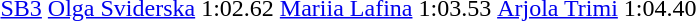<table>
<tr>
<td><a href='#'>SB3</a></td>
<td><a href='#'>Olga Sviderska</a><br></td>
<td>1:02.62</td>
<td><a href='#'>Mariia Lafina</a><br></td>
<td>1:03.53</td>
<td><a href='#'>Arjola Trimi</a><br></td>
<td>1:04.40</td>
</tr>
</table>
